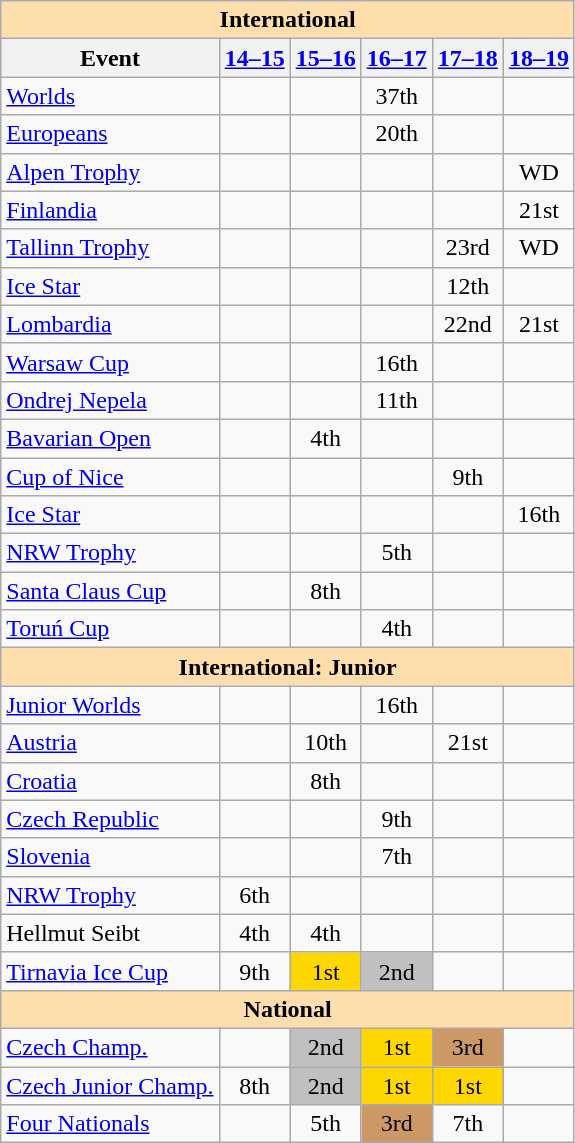<table class="wikitable" style="text-align:center">
<tr>
<th colspan="6" style="background-color: #ffdead; " align="center">International</th>
</tr>
<tr>
<th>Event</th>
<th><a href='#'>14–15</a></th>
<th><a href='#'>15–16</a></th>
<th><a href='#'>16–17</a></th>
<th><a href='#'>17–18</a></th>
<th><a href='#'>18–19</a></th>
</tr>
<tr>
<td align=left><a href='#'>Worlds</a></td>
<td></td>
<td></td>
<td>37th</td>
<td></td>
<td></td>
</tr>
<tr>
<td align=left><a href='#'>Europeans</a></td>
<td></td>
<td></td>
<td>20th</td>
<td></td>
<td></td>
</tr>
<tr>
<td align=left> <a href='#'>Alpen Trophy</a></td>
<td></td>
<td></td>
<td></td>
<td></td>
<td>WD</td>
</tr>
<tr>
<td align=left> <a href='#'>Finlandia</a></td>
<td></td>
<td></td>
<td></td>
<td></td>
<td>21st</td>
</tr>
<tr>
<td align=left> <a href='#'>Tallinn Trophy</a></td>
<td></td>
<td></td>
<td></td>
<td>23rd</td>
<td>WD</td>
</tr>
<tr>
<td align=left> <a href='#'>Ice Star</a></td>
<td></td>
<td></td>
<td></td>
<td>12th</td>
<td></td>
</tr>
<tr>
<td align=left> <a href='#'>Lombardia</a></td>
<td></td>
<td></td>
<td></td>
<td>22nd</td>
<td>21st</td>
</tr>
<tr>
<td align=left> <a href='#'>Warsaw Cup</a></td>
<td></td>
<td></td>
<td>16th</td>
<td></td>
<td></td>
</tr>
<tr>
<td align=left> <a href='#'>Ondrej Nepela</a></td>
<td></td>
<td></td>
<td>11th</td>
<td></td>
<td></td>
</tr>
<tr>
<td align=left><a href='#'>Bavarian Open</a></td>
<td></td>
<td>4th</td>
<td></td>
<td></td>
<td></td>
</tr>
<tr>
<td align=left><a href='#'>Cup of Nice</a></td>
<td></td>
<td></td>
<td></td>
<td>9th</td>
<td></td>
</tr>
<tr>
<td align=left><a href='#'>Ice Star</a></td>
<td></td>
<td></td>
<td></td>
<td></td>
<td>16th</td>
</tr>
<tr>
<td align=left><a href='#'>NRW Trophy</a></td>
<td></td>
<td></td>
<td>5th</td>
<td></td>
<td></td>
</tr>
<tr>
<td align=left><a href='#'>Santa Claus Cup</a></td>
<td></td>
<td>8th</td>
<td></td>
<td></td>
<td></td>
</tr>
<tr>
<td align=left><a href='#'>Toruń Cup</a></td>
<td></td>
<td></td>
<td>4th</td>
<td></td>
<td></td>
</tr>
<tr>
<th colspan="6" style="background-color: #ffdead; " align="center">International: Junior</th>
</tr>
<tr>
<td align=left><a href='#'>Junior Worlds</a></td>
<td></td>
<td></td>
<td>16th</td>
<td></td>
<td></td>
</tr>
<tr>
<td align=left> <a href='#'>Austria</a></td>
<td></td>
<td>10th</td>
<td></td>
<td>21st</td>
<td></td>
</tr>
<tr>
<td align=left> <a href='#'>Croatia</a></td>
<td></td>
<td>8th</td>
<td></td>
<td></td>
<td></td>
</tr>
<tr>
<td align=left> <a href='#'>Czech Republic</a></td>
<td></td>
<td></td>
<td>9th</td>
<td></td>
<td></td>
</tr>
<tr>
<td align=left> <a href='#'>Slovenia</a></td>
<td></td>
<td></td>
<td>7th</td>
<td></td>
<td></td>
</tr>
<tr>
<td align=left><a href='#'>NRW Trophy</a></td>
<td>6th</td>
<td></td>
<td></td>
<td></td>
<td></td>
</tr>
<tr>
<td align=left>Hellmut Seibt</td>
<td>4th</td>
<td>4th</td>
<td></td>
<td></td>
<td></td>
</tr>
<tr>
<td align=left><a href='#'>Tirnavia Ice Cup</a></td>
<td>9th</td>
<td bgcolor=gold>1st</td>
<td bgcolor=silver>2nd</td>
<td></td>
<td></td>
</tr>
<tr>
<th colspan="6" style="background-color: #ffdead; " align="center">National</th>
</tr>
<tr>
<td align="left"><a href='#'>Czech Champ.</a></td>
<td></td>
<td bgcolor="silver">2nd</td>
<td bgcolor="gold">1st</td>
<td bgcolor="cc9966">3rd</td>
<td></td>
</tr>
<tr>
<td align="left"><a href='#'>Czech Junior Champ.</a></td>
<td>8th</td>
<td bgcolor="silver">2nd</td>
<td bgcolor="gold">1st</td>
<td bgcolor="gold">1st</td>
<td></td>
</tr>
<tr>
<td align="left"><a href='#'>Four Nationals</a></td>
<td></td>
<td>5th</td>
<td bgcolor="cc9966">3rd</td>
<td>7th</td>
<td></td>
</tr>
</table>
